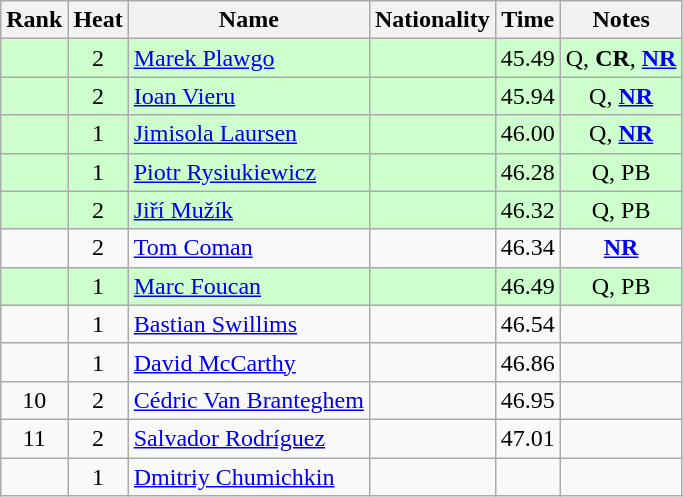<table class="wikitable sortable" style="text-align:center">
<tr>
<th>Rank</th>
<th>Heat</th>
<th>Name</th>
<th>Nationality</th>
<th>Time</th>
<th>Notes</th>
</tr>
<tr bgcolor=ccffcc>
<td></td>
<td>2</td>
<td align="left"><a href='#'>Marek Plawgo</a></td>
<td align=left></td>
<td>45.49</td>
<td>Q, <strong>CR</strong>, <strong><a href='#'>NR</a></strong></td>
</tr>
<tr bgcolor=ccffcc>
<td></td>
<td>2</td>
<td align="left"><a href='#'>Ioan Vieru</a></td>
<td align=left></td>
<td>45.94</td>
<td>Q, <strong><a href='#'>NR</a></strong></td>
</tr>
<tr bgcolor=ccffcc>
<td></td>
<td>1</td>
<td align="left"><a href='#'>Jimisola Laursen</a></td>
<td align=left></td>
<td>46.00</td>
<td>Q, <strong><a href='#'>NR</a></strong></td>
</tr>
<tr bgcolor=ccffcc>
<td></td>
<td>1</td>
<td align="left"><a href='#'>Piotr Rysiukiewicz</a></td>
<td align=left></td>
<td>46.28</td>
<td>Q, PB</td>
</tr>
<tr bgcolor=ccffcc>
<td></td>
<td>2</td>
<td align="left"><a href='#'>Jiří Mužík</a></td>
<td align=left></td>
<td>46.32</td>
<td>Q, PB</td>
</tr>
<tr>
<td></td>
<td>2</td>
<td align="left"><a href='#'>Tom Coman</a></td>
<td align=left></td>
<td>46.34</td>
<td><strong><a href='#'>NR</a></strong></td>
</tr>
<tr bgcolor=ccffcc>
<td></td>
<td>1</td>
<td align="left"><a href='#'>Marc Foucan</a></td>
<td align=left></td>
<td>46.49</td>
<td>Q, PB</td>
</tr>
<tr>
<td></td>
<td>1</td>
<td align="left"><a href='#'>Bastian Swillims</a></td>
<td align=left></td>
<td>46.54</td>
<td></td>
</tr>
<tr>
<td></td>
<td>1</td>
<td align="left"><a href='#'>David McCarthy</a></td>
<td align=left></td>
<td>46.86</td>
<td></td>
</tr>
<tr>
<td>10</td>
<td>2</td>
<td align="left"><a href='#'>Cédric Van Branteghem</a></td>
<td align=left></td>
<td>46.95</td>
<td></td>
</tr>
<tr>
<td>11</td>
<td>2</td>
<td align="left"><a href='#'>Salvador Rodríguez</a></td>
<td align=left></td>
<td>47.01</td>
<td></td>
</tr>
<tr>
<td></td>
<td>1</td>
<td align="left"><a href='#'>Dmitriy Chumichkin</a></td>
<td align=left></td>
<td></td>
<td></td>
</tr>
</table>
